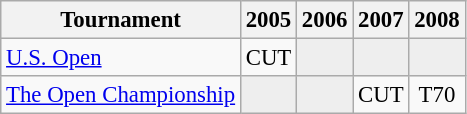<table class="wikitable" style="font-size:95%;text-align:center;">
<tr>
<th>Tournament</th>
<th>2005</th>
<th>2006</th>
<th>2007</th>
<th>2008</th>
</tr>
<tr>
<td align=left><a href='#'>U.S. Open</a></td>
<td>CUT</td>
<td style="background:#eeeeee;"></td>
<td style="background:#eeeeee;"></td>
<td style="background:#eeeeee;"></td>
</tr>
<tr>
<td align=left><a href='#'>The Open Championship</a></td>
<td style="background:#eeeeee;"></td>
<td style="background:#eeeeee;"></td>
<td>CUT</td>
<td>T70</td>
</tr>
</table>
